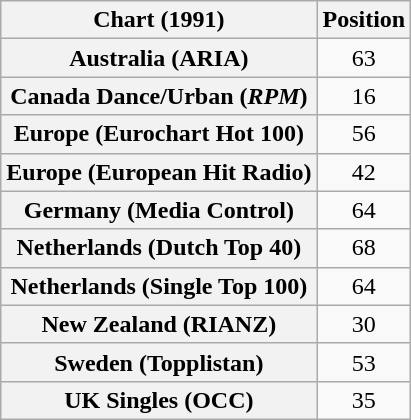<table class="wikitable sortable plainrowheaders" style="text-align:center">
<tr>
<th>Chart (1991)</th>
<th>Position</th>
</tr>
<tr>
<th scope="row">Australia (ARIA)</th>
<td>63</td>
</tr>
<tr>
<th scope="row">Canada Dance/Urban (<em>RPM</em>)</th>
<td>16</td>
</tr>
<tr>
<th scope="row">Europe (Eurochart Hot 100)</th>
<td>56</td>
</tr>
<tr>
<th scope="row">Europe (European Hit Radio)</th>
<td>42</td>
</tr>
<tr>
<th scope="row">Germany (Media Control)</th>
<td>64</td>
</tr>
<tr>
<th scope="row">Netherlands (Dutch Top 40)</th>
<td>68</td>
</tr>
<tr>
<th scope="row">Netherlands (Single Top 100)</th>
<td>64</td>
</tr>
<tr>
<th scope="row">New Zealand (RIANZ)</th>
<td>30</td>
</tr>
<tr>
<th scope="row">Sweden (Topplistan)</th>
<td>53</td>
</tr>
<tr>
<th scope="row">UK Singles (OCC)</th>
<td>35</td>
</tr>
</table>
